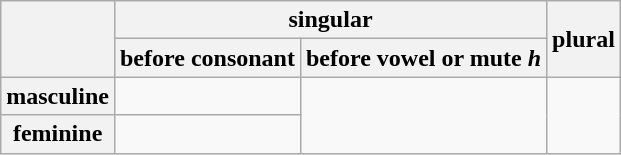<table border="1" class="wikitable" style="text-align:center" cellspacing="0" cellpadding="3">
<tr>
<th rowspan="2"> </th>
<th colspan="2" align="center">singular</th>
<th rowspan="2" valign="center">plural</th>
</tr>
<tr>
<th>before consonant</th>
<th>before vowel or mute <em>h</em></th>
</tr>
<tr>
<th>masculine</th>
<td></td>
<td rowspan="2" valign="center"></td>
<td rowspan="2" valign="center"></td>
</tr>
<tr>
<th>feminine</th>
<td></td>
</tr>
</table>
